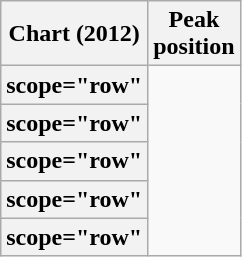<table class="wikitable sortable plainrowheaders">
<tr>
<th>Chart (2012)</th>
<th>Peak<br>position</th>
</tr>
<tr>
<th>scope="row"</th>
</tr>
<tr>
<th>scope="row"</th>
</tr>
<tr>
<th>scope="row"</th>
</tr>
<tr>
<th>scope="row"</th>
</tr>
<tr>
<th>scope="row"</th>
</tr>
</table>
